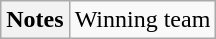<table class="wikitable">
<tr>
<th rowspan="2">Notes</th>
<td> Winning team</td>
</tr>
</table>
